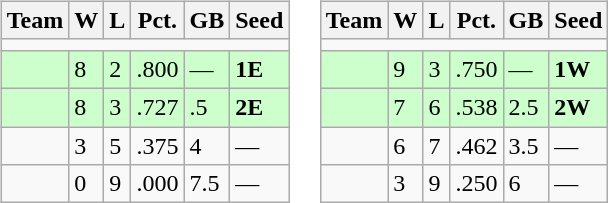<table>
<tr>
<td><br><table class=wikitable>
<tr>
<th>Team</th>
<th>W</th>
<th>L</th>
<th>Pct.</th>
<th>GB</th>
<th>Seed</th>
</tr>
<tr>
<td colspan=6></td>
</tr>
<tr bgcolor=ccffcc>
<td></td>
<td>8</td>
<td>2</td>
<td>.800</td>
<td>—</td>
<td><strong>1E</strong></td>
</tr>
<tr bgcolor=ccffcc>
<td></td>
<td>8</td>
<td>3</td>
<td>.727</td>
<td>.5</td>
<td><strong>2E</strong></td>
</tr>
<tr>
<td></td>
<td>3</td>
<td>5</td>
<td>.375</td>
<td>4</td>
<td>—</td>
</tr>
<tr>
<td></td>
<td>0</td>
<td>9</td>
<td>.000</td>
<td>7.5</td>
<td>—</td>
</tr>
</table>
</td>
<td><br><table class="wikitable">
<tr>
<th>Team</th>
<th>W</th>
<th>L</th>
<th>Pct.</th>
<th>GB</th>
<th>Seed</th>
</tr>
<tr>
<td colspan=6></td>
</tr>
<tr bgcolor=ccffcc>
<td></td>
<td>9</td>
<td>3</td>
<td>.750</td>
<td>—</td>
<td><strong>1W</strong></td>
</tr>
<tr bgcolor=ccffcc>
<td></td>
<td>7</td>
<td>6</td>
<td>.538</td>
<td>2.5</td>
<td><strong>2W</strong></td>
</tr>
<tr>
<td></td>
<td>6</td>
<td>7</td>
<td>.462</td>
<td>3.5</td>
<td>—</td>
</tr>
<tr>
<td></td>
<td>3</td>
<td>9</td>
<td>.250</td>
<td>6</td>
<td>—</td>
</tr>
</table>
</td>
</tr>
</table>
